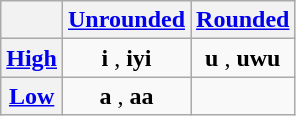<table class="wikitable" style="text-align:center;">
<tr>
<th></th>
<th><a href='#'>Unrounded</a></th>
<th><a href='#'>Rounded</a></th>
</tr>
<tr>
<th><a href='#'>High</a></th>
<td><strong>i</strong> ,  <strong>iyi</strong> </td>
<td><strong>u</strong> ,  <strong>uwu</strong> </td>
</tr>
<tr>
<th><a href='#'>Low</a></th>
<td><strong>a</strong> ,  <strong>aa</strong> </td>
<td></td>
</tr>
</table>
